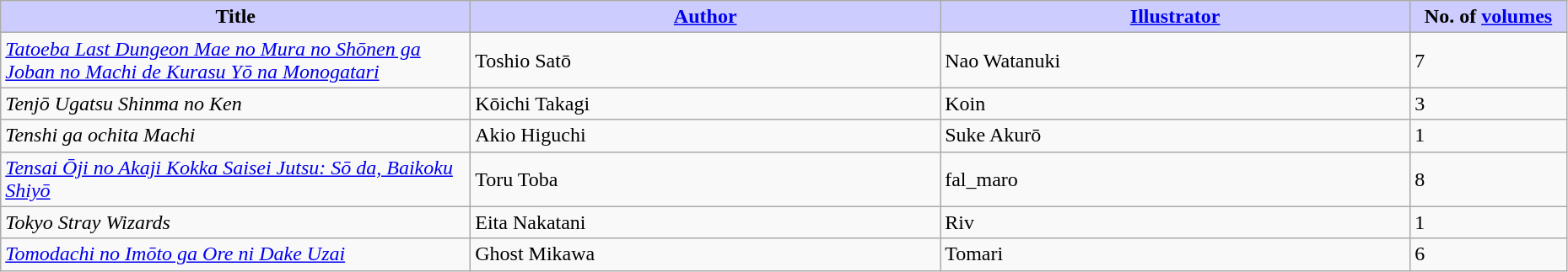<table class="wikitable" style="width: 98%;">
<tr>
<th width=30% style="background:#ccf;">Title</th>
<th width=30% style="background:#ccf;"><a href='#'>Author</a></th>
<th width=30% style="background:#ccf;"><a href='#'>Illustrator</a></th>
<th width=10% style="background:#ccf;">No. of <a href='#'>volumes</a></th>
</tr>
<tr>
<td><em><a href='#'>Tatoeba Last Dungeon Mae no Mura no Shōnen ga Joban no Machi de Kurasu Yō na Monogatari</a></em></td>
<td>Toshio Satō</td>
<td>Nao Watanuki</td>
<td>7</td>
</tr>
<tr>
<td><em>Tenjō Ugatsu Shinma no Ken</em></td>
<td>Kōichi Takagi</td>
<td>Koin</td>
<td>3</td>
</tr>
<tr>
<td><em>Tenshi ga ochita Machi</em></td>
<td>Akio Higuchi</td>
<td>Suke Akurō</td>
<td>1</td>
</tr>
<tr>
<td><em><a href='#'>Tensai Ōji no Akaji Kokka Saisei Jutsu: Sō da, Baikoku Shiyō</a></em></td>
<td>Toru Toba</td>
<td>fal_maro</td>
<td>8</td>
</tr>
<tr>
<td><em>Tokyo Stray Wizards</em></td>
<td>Eita Nakatani</td>
<td>Riv</td>
<td>1</td>
</tr>
<tr>
<td><em><a href='#'>Tomodachi no Imōto ga Ore ni Dake Uzai</a></em></td>
<td>Ghost Mikawa</td>
<td>Tomari</td>
<td>6</td>
</tr>
</table>
